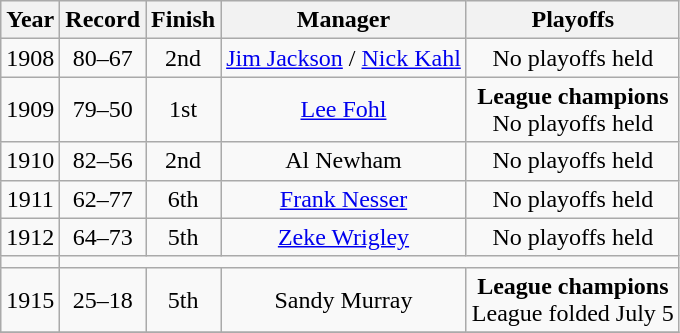<table class="wikitable">
<tr style="background: #F2F2F2;">
<th>Year</th>
<th>Record</th>
<th>Finish</th>
<th>Manager</th>
<th>Playoffs</th>
</tr>
<tr align=center>
<td>1908</td>
<td>80–67</td>
<td>2nd</td>
<td><a href='#'>Jim Jackson</a> / <a href='#'>Nick Kahl</a></td>
<td>No playoffs held</td>
</tr>
<tr align=center>
<td>1909</td>
<td>79–50</td>
<td>1st</td>
<td><a href='#'>Lee Fohl</a></td>
<td><strong>League champions</strong><br>No playoffs held</td>
</tr>
<tr align=center>
<td>1910</td>
<td>82–56</td>
<td>2nd</td>
<td>Al Newham</td>
<td>No playoffs held</td>
</tr>
<tr align=center>
<td>1911</td>
<td>62–77</td>
<td>6th</td>
<td><a href='#'>Frank Nesser</a></td>
<td>No playoffs held</td>
</tr>
<tr align=center>
<td>1912</td>
<td>64–73</td>
<td>5th</td>
<td><a href='#'>Zeke Wrigley</a></td>
<td>No playoffs held</td>
</tr>
<tr align=center>
<td></td>
</tr>
<tr align=center>
<td>1915</td>
<td>25–18</td>
<td>5th</td>
<td>Sandy Murray</td>
<td><strong>League champions</strong><br>League folded July 5</td>
</tr>
<tr align=center>
</tr>
</table>
